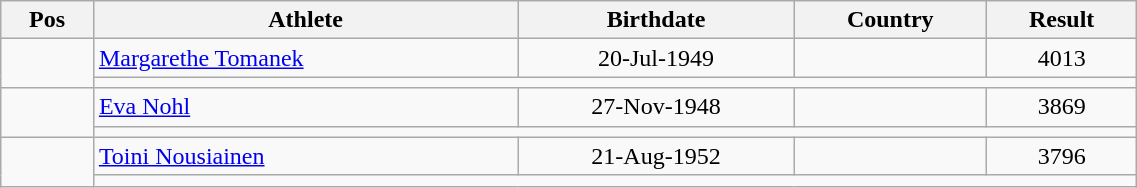<table class="wikitable"  style="text-align:center; width:60%;">
<tr>
<th>Pos</th>
<th>Athlete</th>
<th>Birthdate</th>
<th>Country</th>
<th>Result</th>
</tr>
<tr>
<td align=center rowspan=2></td>
<td align=left><a href='#'>Margarethe Tomanek</a></td>
<td>20-Jul-1949</td>
<td align=left></td>
<td>4013</td>
</tr>
<tr>
<td colspan=4></td>
</tr>
<tr>
<td align=center rowspan=2></td>
<td align=left><a href='#'>Eva Nohl</a></td>
<td>27-Nov-1948</td>
<td align=left></td>
<td>3869</td>
</tr>
<tr>
<td colspan=4></td>
</tr>
<tr>
<td align=center rowspan=2></td>
<td align=left><a href='#'>Toini Nousiainen</a></td>
<td>21-Aug-1952</td>
<td align=left></td>
<td>3796</td>
</tr>
<tr>
<td colspan=4></td>
</tr>
</table>
